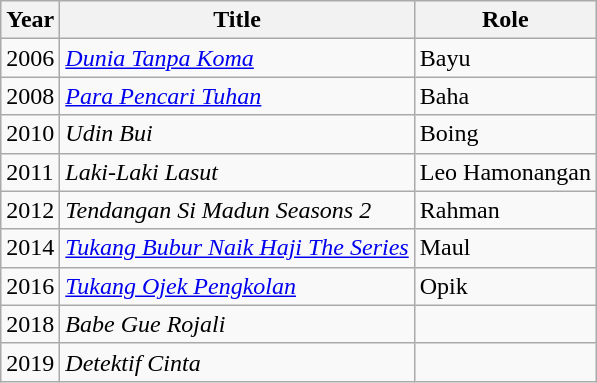<table class="wikitable">
<tr>
<th>Year</th>
<th>Title</th>
<th>Role</th>
</tr>
<tr>
<td>2006</td>
<td><em><a href='#'>Dunia Tanpa Koma</a></em></td>
<td>Bayu</td>
</tr>
<tr>
<td>2008</td>
<td><em><a href='#'>Para Pencari Tuhan</a></em></td>
<td>Baha</td>
</tr>
<tr>
<td>2010</td>
<td><em>Udin Bui</em></td>
<td>Boing</td>
</tr>
<tr>
<td>2011</td>
<td><em>Laki-Laki Lasut</em></td>
<td>Leo Hamonangan</td>
</tr>
<tr>
<td>2012</td>
<td><em>Tendangan Si Madun Seasons 2</em></td>
<td>Rahman</td>
</tr>
<tr>
<td>2014</td>
<td><em><a href='#'>Tukang Bubur Naik Haji The Series</a></em></td>
<td>Maul</td>
</tr>
<tr>
<td>2016</td>
<td><em><a href='#'>Tukang Ojek Pengkolan</a></em></td>
<td>Opik</td>
</tr>
<tr>
<td>2018</td>
<td><em>Babe Gue Rojali</em></td>
<td></td>
</tr>
<tr>
<td>2019</td>
<td><em>Detektif Cinta</em></td>
<td></td>
</tr>
</table>
